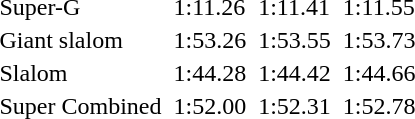<table>
<tr>
<td>Super-G<br></td>
<td></td>
<td>1:11.26</td>
<td></td>
<td>1:11.41</td>
<td></td>
<td>1:11.55</td>
</tr>
<tr>
<td>Giant slalom<br></td>
<td></td>
<td>1:53.26</td>
<td></td>
<td>1:53.55</td>
<td></td>
<td>1:53.73</td>
</tr>
<tr>
<td>Slalom<br></td>
<td></td>
<td>1:44.28</td>
<td></td>
<td>1:44.42</td>
<td></td>
<td>1:44.66</td>
</tr>
<tr>
<td>Super Combined<br></td>
<td></td>
<td>1:52.00</td>
<td></td>
<td>1:52.31</td>
<td></td>
<td>1:52.78</td>
</tr>
</table>
